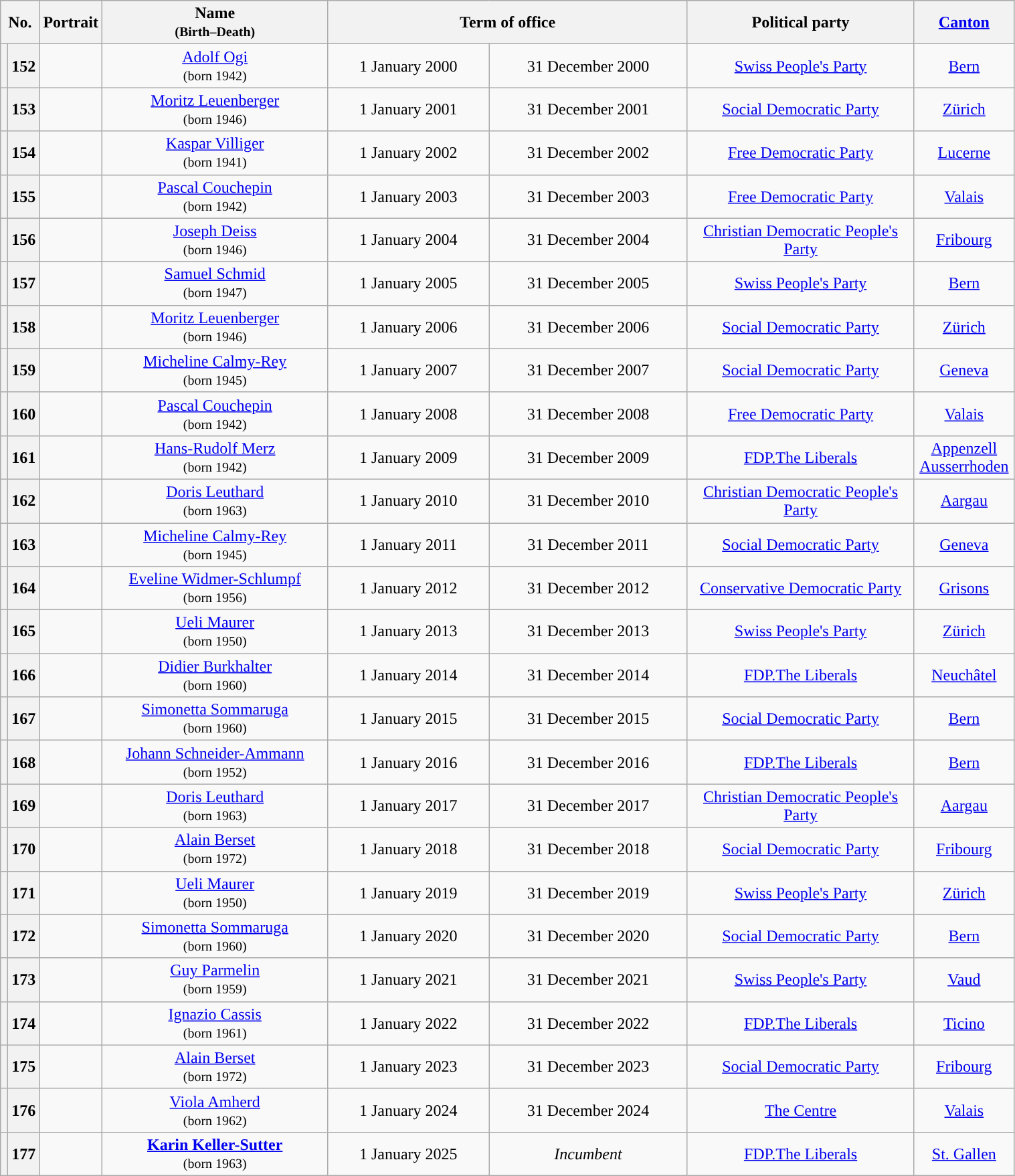<table class="wikitable" style="width:80%; text-align:center;">
<tr>
<th colspan="2" width=20>No.</th>
<th width=70>Portrait</th>
<th width=25%>Name<br><small>(Birth–Death)</small></th>
<th colspan="2" width=40%>Term of office</th>
<th width=25%>Political party</th>
<th width=15%><a href='#'>Canton</a></th>
</tr>
<tr>
<th style="background:"></th>
<th>152</th>
<td></td>
<td><a href='#'>Adolf Ogi</a><br><small>(born 1942)</small></td>
<td>1 January 2000</td>
<td>31 December 2000</td>
<td><a href='#'>Swiss People's Party</a></td>
<td><a href='#'>Bern</a></td>
</tr>
<tr>
<th style="background:"></th>
<th>153</th>
<td></td>
<td><a href='#'>Moritz Leuenberger</a><br><small>(born 1946)</small></td>
<td>1 January 2001</td>
<td>31 December 2001</td>
<td><a href='#'>Social Democratic Party</a></td>
<td><a href='#'>Zürich</a></td>
</tr>
<tr>
<th style="background:"></th>
<th>154</th>
<td></td>
<td><a href='#'>Kaspar Villiger</a><br><small>(born 1941)</small></td>
<td>1 January 2002</td>
<td>31 December 2002</td>
<td><a href='#'>Free Democratic Party</a></td>
<td><a href='#'>Lucerne</a></td>
</tr>
<tr>
<th style="background:"></th>
<th>155</th>
<td></td>
<td><a href='#'>Pascal Couchepin</a><br><small>(born 1942)</small></td>
<td>1 January 2003</td>
<td>31 December 2003</td>
<td><a href='#'>Free Democratic Party</a></td>
<td><a href='#'>Valais</a></td>
</tr>
<tr>
<th style="background:"></th>
<th>156</th>
<td></td>
<td><a href='#'>Joseph Deiss</a><br><small>(born 1946)</small></td>
<td>1 January 2004</td>
<td>31 December 2004</td>
<td><a href='#'>Christian Democratic People's Party</a></td>
<td><a href='#'>Fribourg</a></td>
</tr>
<tr>
<th style="background:"></th>
<th>157</th>
<td></td>
<td><a href='#'>Samuel Schmid</a><br><small>(born 1947)</small></td>
<td>1 January 2005</td>
<td>31 December 2005</td>
<td><a href='#'>Swiss People's Party</a></td>
<td><a href='#'>Bern</a></td>
</tr>
<tr>
<th style="background:"></th>
<th>158</th>
<td></td>
<td><a href='#'>Moritz Leuenberger</a><br><small>(born 1946)</small></td>
<td>1 January 2006</td>
<td>31 December 2006</td>
<td><a href='#'>Social Democratic Party</a></td>
<td><a href='#'>Zürich</a></td>
</tr>
<tr>
<th style="background:"></th>
<th>159</th>
<td></td>
<td><a href='#'>Micheline Calmy-Rey</a><br><small>(born 1945)</small></td>
<td>1 January 2007</td>
<td>31 December 2007</td>
<td><a href='#'>Social Democratic Party</a></td>
<td><a href='#'>Geneva</a></td>
</tr>
<tr>
<th style="background:"></th>
<th>160</th>
<td></td>
<td><a href='#'>Pascal Couchepin</a><br><small>(born 1942)</small></td>
<td>1 January 2008</td>
<td>31 December 2008</td>
<td><a href='#'>Free Democratic Party</a></td>
<td><a href='#'>Valais</a></td>
</tr>
<tr>
<th style="background:"></th>
<th>161</th>
<td></td>
<td><a href='#'>Hans-Rudolf Merz</a><br><small>(born 1942)</small></td>
<td>1 January 2009</td>
<td>31 December 2009</td>
<td><a href='#'>FDP.The Liberals</a></td>
<td><a href='#'>Appenzell Ausserrhoden</a></td>
</tr>
<tr>
<th style="background:"></th>
<th>162</th>
<td></td>
<td><a href='#'>Doris Leuthard</a><br><small>(born 1963)</small></td>
<td>1 January 2010</td>
<td>31 December 2010</td>
<td><a href='#'>Christian Democratic People's Party</a></td>
<td><a href='#'>Aargau</a></td>
</tr>
<tr>
<th style="background:"></th>
<th>163</th>
<td></td>
<td><a href='#'>Micheline Calmy-Rey</a><br><small>(born 1945)</small></td>
<td>1 January 2011</td>
<td>31 December 2011</td>
<td><a href='#'>Social Democratic Party</a></td>
<td><a href='#'>Geneva</a></td>
</tr>
<tr>
<th style="background:"></th>
<th>164</th>
<td></td>
<td><a href='#'>Eveline Widmer-Schlumpf</a><br><small>(born 1956)</small></td>
<td>1 January 2012</td>
<td>31 December 2012</td>
<td><a href='#'>Conservative Democratic Party</a></td>
<td><a href='#'>Grisons</a></td>
</tr>
<tr>
<th style="background:"></th>
<th>165</th>
<td></td>
<td><a href='#'>Ueli Maurer</a><br><small>(born 1950)</small></td>
<td>1 January 2013</td>
<td>31 December 2013</td>
<td><a href='#'>Swiss People's Party</a></td>
<td><a href='#'>Zürich</a></td>
</tr>
<tr>
<th style="background:"></th>
<th>166</th>
<td></td>
<td><a href='#'>Didier Burkhalter</a><br><small>(born 1960)</small></td>
<td>1 January 2014</td>
<td>31 December 2014</td>
<td><a href='#'>FDP.The Liberals</a></td>
<td><a href='#'>Neuchâtel</a></td>
</tr>
<tr>
<th style="background:"></th>
<th>167</th>
<td></td>
<td><a href='#'>Simonetta Sommaruga</a><br><small>(born 1960)</small></td>
<td>1 January 2015</td>
<td>31 December 2015</td>
<td><a href='#'>Social Democratic Party</a></td>
<td><a href='#'>Bern</a></td>
</tr>
<tr>
<th style="background:"></th>
<th>168</th>
<td></td>
<td><a href='#'>Johann Schneider-Ammann</a><br><small>(born 1952)</small></td>
<td>1 January 2016</td>
<td>31 December 2016</td>
<td><a href='#'>FDP.The Liberals</a></td>
<td><a href='#'>Bern</a></td>
</tr>
<tr>
<th style="background:"></th>
<th>169</th>
<td></td>
<td><a href='#'>Doris Leuthard</a><br><small>(born 1963)</small></td>
<td>1 January 2017</td>
<td>31 December 2017</td>
<td><a href='#'>Christian Democratic People's Party</a></td>
<td><a href='#'>Aargau</a></td>
</tr>
<tr>
<th style="background:"></th>
<th>170</th>
<td></td>
<td><a href='#'>Alain Berset</a><br><small>(born 1972)</small></td>
<td>1 January 2018</td>
<td>31 December 2018</td>
<td><a href='#'>Social Democratic Party</a></td>
<td><a href='#'>Fribourg</a></td>
</tr>
<tr>
<th style="background:"></th>
<th>171</th>
<td></td>
<td><a href='#'>Ueli Maurer</a><br><small>(born 1950)</small></td>
<td>1 January 2019</td>
<td>31 December 2019</td>
<td><a href='#'>Swiss People's Party</a></td>
<td><a href='#'>Zürich</a></td>
</tr>
<tr>
<th style="background:"></th>
<th>172</th>
<td></td>
<td><a href='#'>Simonetta Sommaruga</a><br><small>(born 1960)</small></td>
<td>1 January 2020</td>
<td>31 December 2020</td>
<td><a href='#'>Social Democratic Party</a></td>
<td><a href='#'>Bern</a></td>
</tr>
<tr>
<th style="background:"></th>
<th>173</th>
<td></td>
<td><a href='#'>Guy Parmelin</a><br><small>(born 1959)</small></td>
<td>1 January 2021</td>
<td>31 December 2021</td>
<td><a href='#'>Swiss People's Party</a></td>
<td><a href='#'>Vaud</a></td>
</tr>
<tr>
<th style="background:"></th>
<th>174</th>
<td></td>
<td><a href='#'>Ignazio Cassis</a><br><small>(born 1961)</small></td>
<td>1 January 2022</td>
<td>31 December 2022</td>
<td><a href='#'>FDP.The Liberals</a></td>
<td><a href='#'>Ticino</a></td>
</tr>
<tr>
<th style="background:"></th>
<th>175</th>
<td></td>
<td><a href='#'>Alain Berset</a><br><small>(born 1972)</small></td>
<td>1 January 2023</td>
<td>31 December 2023</td>
<td><a href='#'>Social Democratic Party</a></td>
<td><a href='#'>Fribourg</a></td>
</tr>
<tr>
<th style="background:"></th>
<th>176</th>
<td></td>
<td><a href='#'>Viola Amherd</a><br><small>(born 1962)</small></td>
<td>1 January 2024</td>
<td>31 December 2024</td>
<td><a href='#'>The Centre</a></td>
<td><a href='#'>Valais</a></td>
</tr>
<tr>
<th style="background:"></th>
<th>177</th>
<td></td>
<td><strong><a href='#'>Karin Keller-Sutter</a></strong><br><small>(born 1963)</small></td>
<td>1 January 2025</td>
<td><em>Incumbent</em></td>
<td><a href='#'>FDP.The Liberals</a></td>
<td><a href='#'>St. Gallen</a></td>
</tr>
</table>
